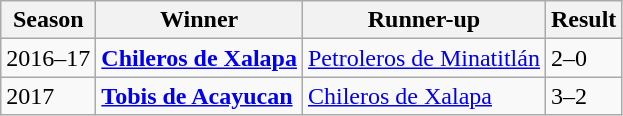<table class="wikitable">
<tr>
<th>Season</th>
<th><strong>Winner</strong></th>
<th>Runner-up</th>
<th>Result</th>
</tr>
<tr>
<td>2016–17</td>
<td><strong><a href='#'>Chileros de Xalapa</a></strong></td>
<td><a href='#'>Petroleros de Minatitlán</a></td>
<td>2–0</td>
</tr>
<tr>
<td>2017</td>
<td><strong><a href='#'>Tobis de Acayucan</a></strong></td>
<td><a href='#'>Chileros de Xalapa</a></td>
<td>3–2</td>
</tr>
</table>
